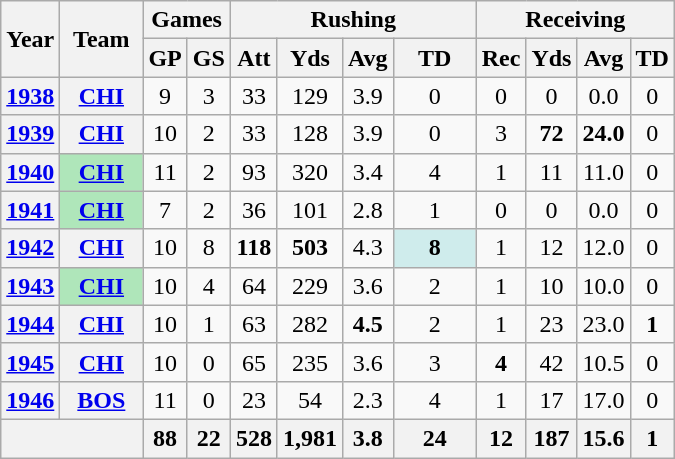<table class="wikitable" style="text-align:center;">
<tr>
<th rowspan="2">Year</th>
<th rowspan="2">Team</th>
<th colspan="2">Games</th>
<th colspan="4">Rushing</th>
<th colspan="4">Receiving</th>
</tr>
<tr>
<th>GP</th>
<th>GS</th>
<th>Att</th>
<th>Yds</th>
<th>Avg</th>
<th>TD</th>
<th>Rec</th>
<th>Yds</th>
<th>Avg</th>
<th>TD</th>
</tr>
<tr>
<th><a href='#'>1938</a></th>
<th><a href='#'>CHI</a></th>
<td>9</td>
<td>3</td>
<td>33</td>
<td>129</td>
<td>3.9</td>
<td>0</td>
<td>0</td>
<td>0</td>
<td>0.0</td>
<td>0</td>
</tr>
<tr>
<th><a href='#'>1939</a></th>
<th><a href='#'>CHI</a></th>
<td>10</td>
<td>2</td>
<td>33</td>
<td>128</td>
<td>3.9</td>
<td>0</td>
<td>3</td>
<td><strong>72</strong></td>
<td><strong>24.0</strong></td>
<td>0</td>
</tr>
<tr>
<th><a href='#'>1940</a></th>
<th style="background:#afe6ba; width:3em;"><a href='#'>CHI</a></th>
<td>11</td>
<td>2</td>
<td>93</td>
<td>320</td>
<td>3.4</td>
<td>4</td>
<td>1</td>
<td>11</td>
<td>11.0</td>
<td>0</td>
</tr>
<tr>
<th><a href='#'>1941</a></th>
<th style="background:#afe6ba; width:3em;"><a href='#'>CHI</a></th>
<td>7</td>
<td>2</td>
<td>36</td>
<td>101</td>
<td>2.8</td>
<td>1</td>
<td>0</td>
<td>0</td>
<td>0.0</td>
<td>0</td>
</tr>
<tr>
<th><a href='#'>1942</a></th>
<th><a href='#'>CHI</a></th>
<td>10</td>
<td>8</td>
<td><strong>118</strong></td>
<td><strong>503</strong></td>
<td>4.3</td>
<td style="background:#cfecec; width:3em;"><strong>8</strong></td>
<td>1</td>
<td>12</td>
<td>12.0</td>
<td>0</td>
</tr>
<tr>
<th><a href='#'>1943</a></th>
<th style="background:#afe6ba; width:3em;"><a href='#'>CHI</a></th>
<td>10</td>
<td>4</td>
<td>64</td>
<td>229</td>
<td>3.6</td>
<td>2</td>
<td>1</td>
<td>10</td>
<td>10.0</td>
<td>0</td>
</tr>
<tr>
<th><a href='#'>1944</a></th>
<th><a href='#'>CHI</a></th>
<td>10</td>
<td>1</td>
<td>63</td>
<td>282</td>
<td><strong>4.5</strong></td>
<td>2</td>
<td>1</td>
<td>23</td>
<td>23.0</td>
<td><strong>1</strong></td>
</tr>
<tr>
<th><a href='#'>1945</a></th>
<th><a href='#'>CHI</a></th>
<td>10</td>
<td>0</td>
<td>65</td>
<td>235</td>
<td>3.6</td>
<td>3</td>
<td><strong>4</strong></td>
<td>42</td>
<td>10.5</td>
<td>0</td>
</tr>
<tr>
<th><a href='#'>1946</a></th>
<th><a href='#'>BOS</a></th>
<td>11</td>
<td>0</td>
<td>23</td>
<td>54</td>
<td>2.3</td>
<td>4</td>
<td>1</td>
<td>17</td>
<td>17.0</td>
<td>0</td>
</tr>
<tr>
<th colspan="2"></th>
<th>88</th>
<th>22</th>
<th>528</th>
<th>1,981</th>
<th>3.8</th>
<th>24</th>
<th>12</th>
<th>187</th>
<th>15.6</th>
<th>1</th>
</tr>
</table>
